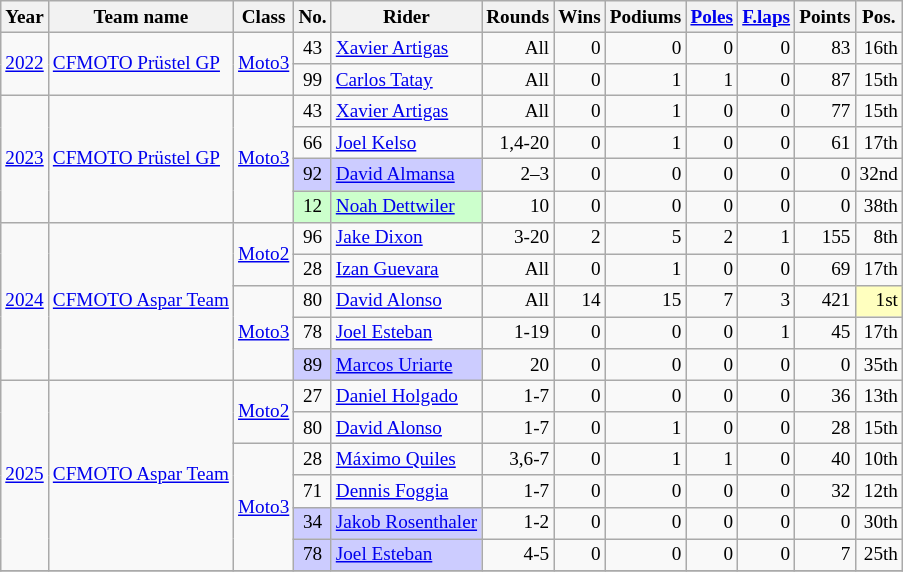<table class="wikitable" style="text-align:right; font-size:80%">
<tr>
<th scope="col">Year</th>
<th scope="col">Team name</th>
<th scope="col">Class</th>
<th scope="col">No.</th>
<th scope="col">Rider</th>
<th scope="col">Rounds</th>
<th scope="col">Wins</th>
<th scope="col">Podiums</th>
<th scope="col"><a href='#'>Poles</a></th>
<th scope="col"><a href='#'>F.laps</a></th>
<th scope="col">Points</th>
<th scope="col">Pos.</th>
</tr>
<tr>
<td rowspan="2" align="left"><a href='#'>2022</a></td>
<td rowspan="2" align="left"><a href='#'>CFMOTO Prüstel GP</a></td>
<td rowspan="2" align="left"><a href='#'>Moto3</a></td>
<td align="center">43</td>
<td align="left"> <a href='#'>Xavier Artigas</a></td>
<td>All</td>
<td>0</td>
<td>0</td>
<td>0</td>
<td>0</td>
<td>83</td>
<td>16th</td>
</tr>
<tr>
<td align="center">99</td>
<td align="left"> <a href='#'>Carlos Tatay</a></td>
<td>All</td>
<td>0</td>
<td>1</td>
<td>1</td>
<td>0</td>
<td>87</td>
<td>15th</td>
</tr>
<tr>
<td rowspan="4" align="left"><a href='#'>2023</a></td>
<td rowspan="4" align="left"><a href='#'>CFMOTO Prüstel GP</a></td>
<td rowspan="4" align="left"><a href='#'>Moto3</a></td>
<td align="center">43</td>
<td align="left"> <a href='#'>Xavier Artigas</a></td>
<td>All</td>
<td>0</td>
<td>1</td>
<td>0</td>
<td>0</td>
<td>77</td>
<td>15th</td>
</tr>
<tr>
<td align=center>66</td>
<td align="left"> <a href='#'>Joel Kelso</a></td>
<td>1,4-20</td>
<td>0</td>
<td>1</td>
<td>0</td>
<td>0</td>
<td>61</td>
<td>17th</td>
</tr>
<tr>
<td style="background:#ccccff;" align=center>92</td>
<td style="background:#ccccff;" align="left"> <a href='#'>David Almansa</a></td>
<td>2–3</td>
<td>0</td>
<td>0</td>
<td>0</td>
<td>0</td>
<td>0</td>
<td>32nd</td>
</tr>
<tr>
<td style="background:#ccffcc;" align=center>12</td>
<td style="background:#ccffcc;" align="left"> <a href='#'>Noah Dettwiler</a></td>
<td>10</td>
<td>0</td>
<td>0</td>
<td>0</td>
<td>0</td>
<td>0</td>
<td>38th</td>
</tr>
<tr>
<td rowspan="5" align="left"><a href='#'>2024</a></td>
<td rowspan="5" align="left"><a href='#'>CFMOTO Aspar Team</a></td>
<td align="left"  rowspan="2"><a href='#'>Moto2</a></td>
<td align=center>96</td>
<td align="left"> <a href='#'>Jake Dixon</a></td>
<td>3-20</td>
<td>2</td>
<td>5</td>
<td>2</td>
<td>1</td>
<td>155</td>
<td>8th</td>
</tr>
<tr>
<td align=center>28</td>
<td align="left"> <a href='#'>Izan Guevara</a></td>
<td>All</td>
<td>0</td>
<td>1</td>
<td>0</td>
<td>0</td>
<td>69</td>
<td>17th</td>
</tr>
<tr>
<td rowspan="3" align="left"><a href='#'>Moto3</a></td>
<td align=center>80</td>
<td align="left"> <a href='#'>David Alonso</a></td>
<td>All</td>
<td>14</td>
<td>15</td>
<td>7</td>
<td>3</td>
<td>421</td>
<td style="background:#FFFFBF;">1st</td>
</tr>
<tr>
<td align=center>78</td>
<td align="left"> <a href='#'>Joel Esteban</a></td>
<td>1-19</td>
<td>0</td>
<td>0</td>
<td>0</td>
<td>1</td>
<td>45</td>
<td>17th</td>
</tr>
<tr>
<td style="background:#ccccff;" align=center>89</td>
<td style="background:#ccccff;" align="left"> <a href='#'>Marcos Uriarte</a></td>
<td>20</td>
<td>0</td>
<td>0</td>
<td>0</td>
<td>0</td>
<td>0</td>
<td>35th</td>
</tr>
<tr>
<td rowspan="6" align="left"><a href='#'>2025</a></td>
<td rowspan="6" align="left"><a href='#'>CFMOTO Aspar Team</a></td>
<td align="left"  rowspan="2"><a href='#'>Moto2</a></td>
<td align=center>27</td>
<td align="left"> <a href='#'>Daniel Holgado</a></td>
<td>1-7</td>
<td>0</td>
<td>0</td>
<td>0</td>
<td>0</td>
<td>36</td>
<td>13th</td>
</tr>
<tr>
<td align=center>80</td>
<td align="left"> <a href='#'>David Alonso</a></td>
<td>1-7</td>
<td>0</td>
<td>1</td>
<td>0</td>
<td>0</td>
<td>28</td>
<td>15th</td>
</tr>
<tr>
<td rowspan="4" align="left"><a href='#'>Moto3</a></td>
<td align=center>28</td>
<td align="left"> <a href='#'>Máximo Quiles</a></td>
<td>3,6-7</td>
<td>0</td>
<td>1</td>
<td>1</td>
<td>0</td>
<td>40</td>
<td>10th</td>
</tr>
<tr>
<td align=center>71</td>
<td align="left"> <a href='#'>Dennis Foggia</a></td>
<td>1-7</td>
<td>0</td>
<td>0</td>
<td>0</td>
<td>0</td>
<td>32</td>
<td>12th</td>
</tr>
<tr>
<td style="background:#ccccff;" align=center>34</td>
<td style="background:#ccccff;" align="left"> <a href='#'>Jakob Rosenthaler</a></td>
<td>1-2</td>
<td>0</td>
<td>0</td>
<td>0</td>
<td>0</td>
<td>0</td>
<td>30th</td>
</tr>
<tr>
<td style="background:#ccccff;" align=center>78</td>
<td style="background:#ccccff;" align="left"> <a href='#'>Joel Esteban</a></td>
<td>4-5</td>
<td>0</td>
<td>0</td>
<td>0</td>
<td>0</td>
<td>7</td>
<td>25th</td>
</tr>
<tr>
</tr>
</table>
